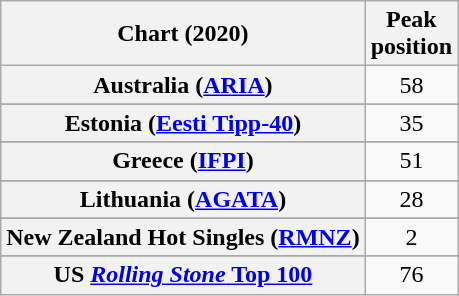<table class="wikitable sortable plainrowheaders" style="text-align:center">
<tr>
<th scope="col">Chart (2020)</th>
<th scope="col">Peak<br>position</th>
</tr>
<tr>
<th scope="row">Australia (<a href='#'>ARIA</a>)</th>
<td>58</td>
</tr>
<tr>
</tr>
<tr>
</tr>
<tr>
</tr>
<tr>
<th scope="row">Estonia (<a href='#'>Eesti Tipp-40</a>)</th>
<td>35</td>
</tr>
<tr>
</tr>
<tr>
</tr>
<tr>
<th scope="row">Greece (<a href='#'>IFPI</a>)</th>
<td>51</td>
</tr>
<tr>
</tr>
<tr>
</tr>
<tr>
<th scope="row">Lithuania (<a href='#'>AGATA</a>)</th>
<td>28</td>
</tr>
<tr>
</tr>
<tr>
<th scope="row">New Zealand Hot Singles (<a href='#'>RMNZ</a>)</th>
<td>2</td>
</tr>
<tr>
</tr>
<tr>
</tr>
<tr>
</tr>
<tr>
</tr>
<tr>
</tr>
<tr>
</tr>
<tr>
</tr>
<tr>
</tr>
<tr>
</tr>
<tr>
<th scope="row">US <a href='#'><em>Rolling Stone</em> Top 100</a></th>
<td>76</td>
</tr>
</table>
